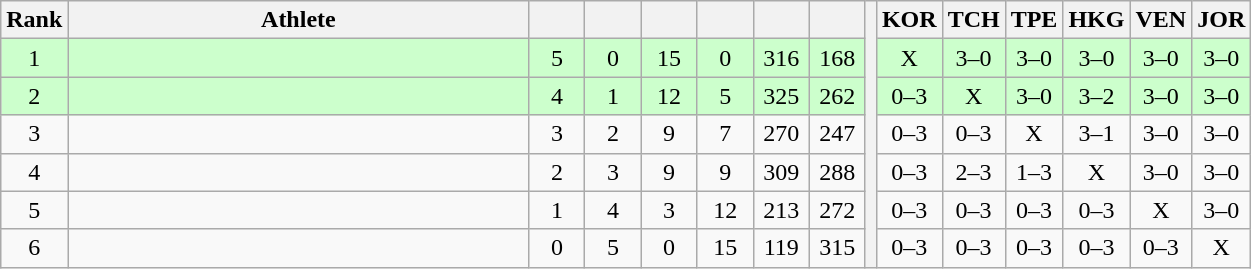<table class="wikitable" style="text-align:center">
<tr>
<th>Rank</th>
<th width=300>Athlete</th>
<th width=30></th>
<th width=30></th>
<th width=30></th>
<th width=30></th>
<th width=30></th>
<th width=30></th>
<th rowspan=7></th>
<th width=30>KOR</th>
<th width=30>TCH</th>
<th width=30>TPE</th>
<th width=30>HKG</th>
<th width=30>VEN</th>
<th width=30>JOR</th>
</tr>
<tr style="background-color:#ccffcc;">
<td>1</td>
<td align=left></td>
<td>5</td>
<td>0</td>
<td>15</td>
<td>0</td>
<td>316</td>
<td>168</td>
<td>X</td>
<td>3–0</td>
<td>3–0</td>
<td>3–0</td>
<td>3–0</td>
<td>3–0</td>
</tr>
<tr style="background-color:#ccffcc;">
<td>2</td>
<td align=left></td>
<td>4</td>
<td>1</td>
<td>12</td>
<td>5</td>
<td>325</td>
<td>262</td>
<td>0–3</td>
<td>X</td>
<td>3–0</td>
<td>3–2</td>
<td>3–0</td>
<td>3–0</td>
</tr>
<tr>
<td>3</td>
<td align=left></td>
<td>3</td>
<td>2</td>
<td>9</td>
<td>7</td>
<td>270</td>
<td>247</td>
<td>0–3</td>
<td>0–3</td>
<td>X</td>
<td>3–1</td>
<td>3–0</td>
<td>3–0</td>
</tr>
<tr>
<td>4</td>
<td align=left></td>
<td>2</td>
<td>3</td>
<td>9</td>
<td>9</td>
<td>309</td>
<td>288</td>
<td>0–3</td>
<td>2–3</td>
<td>1–3</td>
<td>X</td>
<td>3–0</td>
<td>3–0</td>
</tr>
<tr>
<td>5</td>
<td align=left></td>
<td>1</td>
<td>4</td>
<td>3</td>
<td>12</td>
<td>213</td>
<td>272</td>
<td>0–3</td>
<td>0–3</td>
<td>0–3</td>
<td>0–3</td>
<td>X</td>
<td>3–0</td>
</tr>
<tr>
<td>6</td>
<td align=left></td>
<td>0</td>
<td>5</td>
<td>0</td>
<td>15</td>
<td>119</td>
<td>315</td>
<td>0–3</td>
<td>0–3</td>
<td>0–3</td>
<td>0–3</td>
<td>0–3</td>
<td>X</td>
</tr>
</table>
